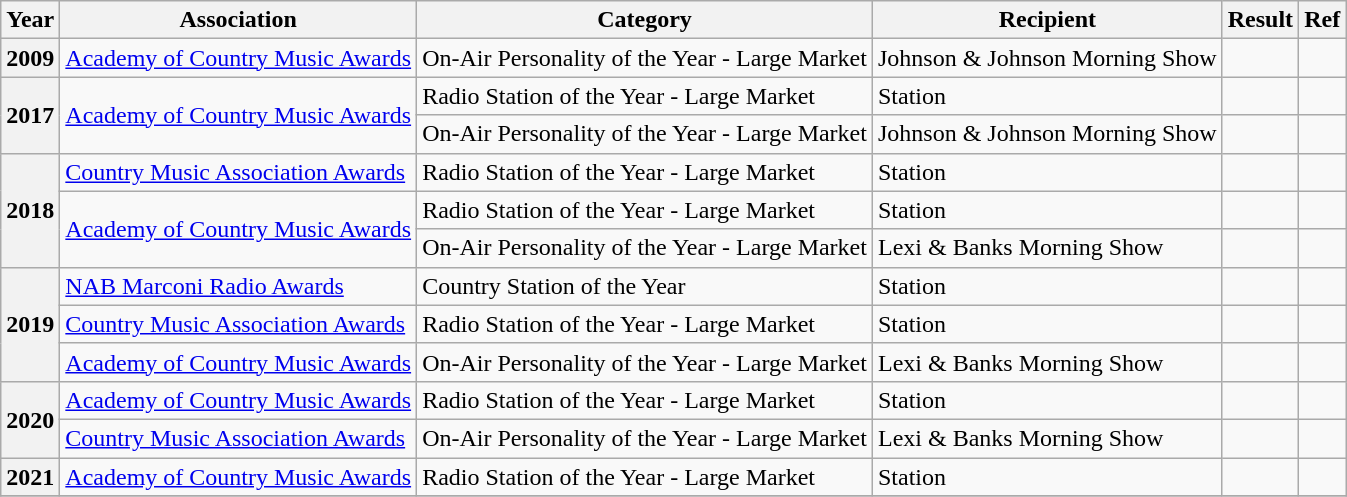<table class="wikitable">
<tr>
<th>Year</th>
<th>Association</th>
<th>Category</th>
<th>Recipient</th>
<th>Result</th>
<th>Ref</th>
</tr>
<tr>
<th rowspan="1">2009</th>
<td rowspan="1"><a href='#'>Academy of Country Music Awards</a></td>
<td>On-Air Personality of the Year - Large Market</td>
<td rowspan="1">Johnson & Johnson Morning Show</td>
<td></td>
<td></td>
</tr>
<tr>
<th rowspan="2">2017</th>
<td rowspan="2"><a href='#'>Academy of Country Music Awards</a></td>
<td>Radio Station of the Year - Large Market</td>
<td rowspan="1">Station</td>
<td></td>
<td></td>
</tr>
<tr>
<td>On-Air Personality of the Year - Large Market</td>
<td rowspan="1">Johnson & Johnson Morning Show</td>
<td></td>
<td></td>
</tr>
<tr>
<th rowspan="3">2018</th>
<td rowspan="1"><a href='#'>Country Music Association Awards</a></td>
<td>Radio Station of the Year - Large Market</td>
<td rowspan="1">Station</td>
<td></td>
<td></td>
</tr>
<tr>
<td rowspan="2"><a href='#'>Academy of Country Music Awards</a></td>
<td>Radio Station of the Year - Large Market</td>
<td rowspan="1">Station</td>
<td></td>
<td></td>
</tr>
<tr>
<td>On-Air Personality of the Year - Large Market</td>
<td rowspan="1">Lexi & Banks Morning Show</td>
<td></td>
<td></td>
</tr>
<tr>
<th rowspan="3">2019</th>
<td rowspan="1"><a href='#'>NAB Marconi Radio Awards</a></td>
<td>Country Station of the Year</td>
<td rowspan="1">Station</td>
<td></td>
<td></td>
</tr>
<tr>
<td rowspan="1"><a href='#'>Country Music Association Awards</a></td>
<td>Radio Station of the Year - Large Market</td>
<td rowspan="1">Station</td>
<td></td>
<td></td>
</tr>
<tr>
<td rowspan="1"><a href='#'>Academy of Country Music Awards</a></td>
<td>On-Air Personality of the Year - Large Market</td>
<td rowspan="1">Lexi & Banks Morning Show</td>
<td></td>
<td></td>
</tr>
<tr>
<th rowspan="2">2020</th>
<td rowspan="1"><a href='#'>Academy of Country Music Awards</a></td>
<td>Radio Station of the Year - Large Market</td>
<td rowspan="1">Station</td>
<td></td>
<td></td>
</tr>
<tr>
<td rowspan="1"><a href='#'>Country Music Association Awards</a></td>
<td>On-Air Personality of the Year - Large Market</td>
<td rowspan="a">Lexi & Banks Morning Show</td>
<td></td>
<td></td>
</tr>
<tr>
<th rowspan="1">2021</th>
<td rowspan="1"><a href='#'>Academy of Country Music Awards</a></td>
<td>Radio Station of the Year - Large Market</td>
<td rowspan="1">Station</td>
<td></td>
<td></td>
</tr>
<tr>
</tr>
</table>
